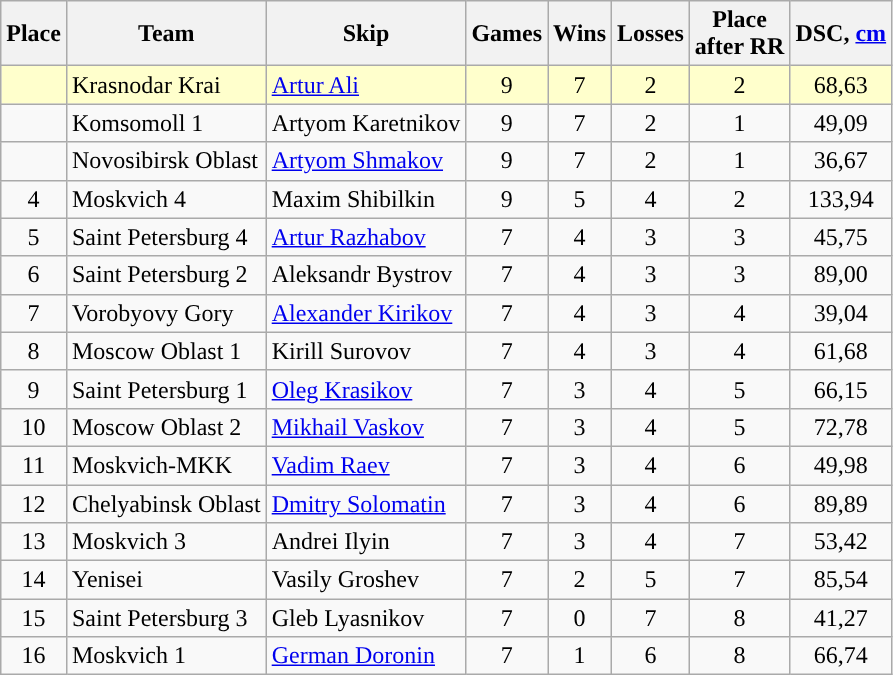<table class="wikitable" style="text-align:center;">
<tr>
<th>Place</th>
<th>Team</th>
<th>Skip</th>
<th>Games</th>
<th>Wins</th>
<th>Losses</th>
<th>Place<br>after RR</th>
<th>DSC, <a href='#'>cm</a></th>
</tr>
<tr bgcolor=#ffc>
<td></td>
<td align=left>Krasnodar Krai</td>
<td align=left><a href='#'>Artur Ali</a></td>
<td>9</td>
<td>7</td>
<td>2</td>
<td>2</td>
<td>68,63</td>
</tr>
<tr>
<td></td>
<td align=left>Komsomoll 1</td>
<td align=left>Artyom Karetnikov</td>
<td>9</td>
<td>7</td>
<td>2</td>
<td>1</td>
<td>49,09</td>
</tr>
<tr>
<td></td>
<td align=left>Novosibirsk Oblast</td>
<td align=left><a href='#'>Artyom Shmakov</a></td>
<td>9</td>
<td>7</td>
<td>2</td>
<td>1</td>
<td>36,67</td>
</tr>
<tr>
<td>4</td>
<td align=left>Moskvich 4</td>
<td align=left>Maxim Shibilkin</td>
<td>9</td>
<td>5</td>
<td>4</td>
<td>2</td>
<td>133,94</td>
</tr>
<tr>
<td>5</td>
<td align=left>Saint Petersburg 4</td>
<td align=left><a href='#'>Artur Razhabov</a></td>
<td>7</td>
<td>4</td>
<td>3</td>
<td>3</td>
<td>45,75</td>
</tr>
<tr>
<td>6</td>
<td align=left>Saint Petersburg 2</td>
<td align=left>Aleksandr Bystrov</td>
<td>7</td>
<td>4</td>
<td>3</td>
<td>3</td>
<td>89,00</td>
</tr>
<tr>
<td>7</td>
<td align=left>Vorobyovy Gory</td>
<td align=left><a href='#'>Alexander Kirikov</a></td>
<td>7</td>
<td>4</td>
<td>3</td>
<td>4</td>
<td>39,04</td>
</tr>
<tr>
<td>8</td>
<td align=left>Moscow Oblast 1</td>
<td align=left>Kirill Surovov</td>
<td>7</td>
<td>4</td>
<td>3</td>
<td>4</td>
<td>61,68</td>
</tr>
<tr>
<td>9</td>
<td align=left>Saint Petersburg 1</td>
<td align=left><a href='#'>Oleg Krasikov</a></td>
<td>7</td>
<td>3</td>
<td>4</td>
<td>5</td>
<td>66,15</td>
</tr>
<tr>
<td>10</td>
<td align=left>Moscow Oblast 2</td>
<td align=left><a href='#'>Mikhail Vaskov</a></td>
<td>7</td>
<td>3</td>
<td>4</td>
<td>5</td>
<td>72,78</td>
</tr>
<tr>
<td>11</td>
<td align=left>Moskvich-MKK</td>
<td align=left><a href='#'>Vadim Raev</a></td>
<td>7</td>
<td>3</td>
<td>4</td>
<td>6</td>
<td>49,98</td>
</tr>
<tr>
<td>12</td>
<td align=left>Chelyabinsk Oblast</td>
<td align=left><a href='#'>Dmitry Solomatin</a></td>
<td>7</td>
<td>3</td>
<td>4</td>
<td>6</td>
<td>89,89</td>
</tr>
<tr>
<td>13</td>
<td align=left>Moskvich 3</td>
<td align=left>Andrei Ilyin</td>
<td>7</td>
<td>3</td>
<td>4</td>
<td>7</td>
<td>53,42</td>
</tr>
<tr>
<td>14</td>
<td align=left>Yenisei</td>
<td align=left>Vasily Groshev</td>
<td>7</td>
<td>2</td>
<td>5</td>
<td>7</td>
<td>85,54</td>
</tr>
<tr>
<td>15</td>
<td align=left>Saint Petersburg 3</td>
<td align=left>Gleb Lyasnikov</td>
<td>7</td>
<td>0</td>
<td>7</td>
<td>8</td>
<td>41,27</td>
</tr>
<tr>
<td>16</td>
<td align=left>Moskvich 1</td>
<td align=left><a href='#'>German Doronin</a></td>
<td>7</td>
<td>1</td>
<td>6</td>
<td>8</td>
<td>66,74</td>
</tr>
</table>
